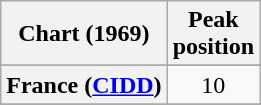<table class="wikitable plainrowheaders sortable" style="text-align:center;">
<tr>
<th>Chart (1969)</th>
<th>Peak<br>position</th>
</tr>
<tr>
</tr>
<tr>
<th scope="row">France (<a href='#'>CIDD</a>)</th>
<td>10</td>
</tr>
<tr>
</tr>
<tr>
</tr>
<tr>
</tr>
<tr>
</tr>
<tr>
</tr>
</table>
